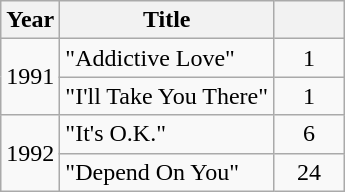<table class="wikitable">
<tr>
<th>Year</th>
<th>Title</th>
<th width="40"></th>
</tr>
<tr>
<td rowspan=2>1991</td>
<td>"Addictive Love"</td>
<td style="text-align:center;">1</td>
</tr>
<tr>
<td>"I'll Take You There" </td>
<td style="text-align:center;">1</td>
</tr>
<tr>
<td rowspan=2>1992</td>
<td>"It's O.K."</td>
<td style="text-align:center;">6</td>
</tr>
<tr>
<td>"Depend On You"</td>
<td style="text-align:center;">24</td>
</tr>
</table>
